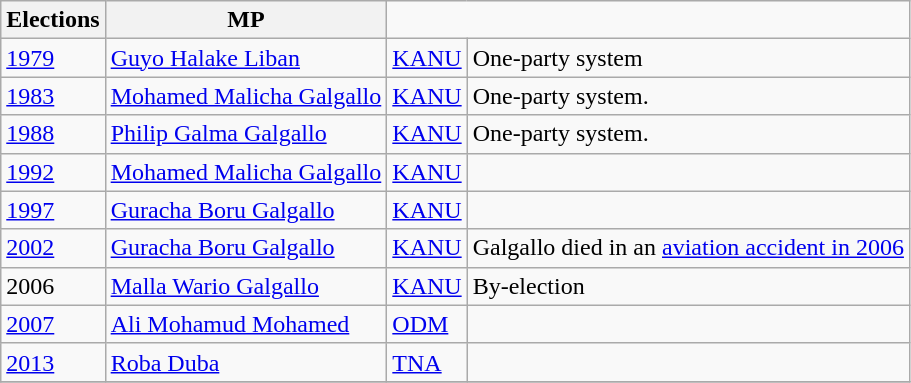<table class="wikitable">
<tr>
<th>Elections</th>
<th>MP </th>
</tr>
<tr>
<td><a href='#'>1979</a></td>
<td><a href='#'>Guyo Halake Liban</a></td>
<td><a href='#'>KANU</a></td>
<td>One-party system</td>
</tr>
<tr>
<td><a href='#'>1983</a></td>
<td><a href='#'>Mohamed Malicha Galgallo</a></td>
<td><a href='#'>KANU</a></td>
<td>One-party system.</td>
</tr>
<tr>
<td><a href='#'>1988</a></td>
<td><a href='#'>Philip Galma Galgallo</a></td>
<td><a href='#'>KANU</a></td>
<td>One-party system.</td>
</tr>
<tr>
<td><a href='#'>1992</a></td>
<td><a href='#'>Mohamed Malicha Galgallo</a></td>
<td><a href='#'>KANU</a></td>
<td></td>
</tr>
<tr>
<td><a href='#'>1997</a></td>
<td><a href='#'>Guracha Boru Galgallo</a></td>
<td><a href='#'>KANU</a></td>
<td></td>
</tr>
<tr>
<td><a href='#'>2002</a></td>
<td><a href='#'>Guracha Boru Galgallo</a></td>
<td><a href='#'>KANU</a></td>
<td>Galgallo died in an <a href='#'>aviation accident in 2006</a></td>
</tr>
<tr>
<td>2006</td>
<td><a href='#'>Malla Wario Galgallo</a></td>
<td><a href='#'>KANU</a></td>
<td>By-election </td>
</tr>
<tr>
<td><a href='#'>2007</a></td>
<td><a href='#'>Ali Mohamud Mohamed</a></td>
<td><a href='#'>ODM</a></td>
<td></td>
</tr>
<tr>
<td><a href='#'>2013</a></td>
<td><a href='#'>Roba Duba</a></td>
<td><a href='#'>TNA</a></td>
<td></td>
</tr>
<tr>
</tr>
</table>
